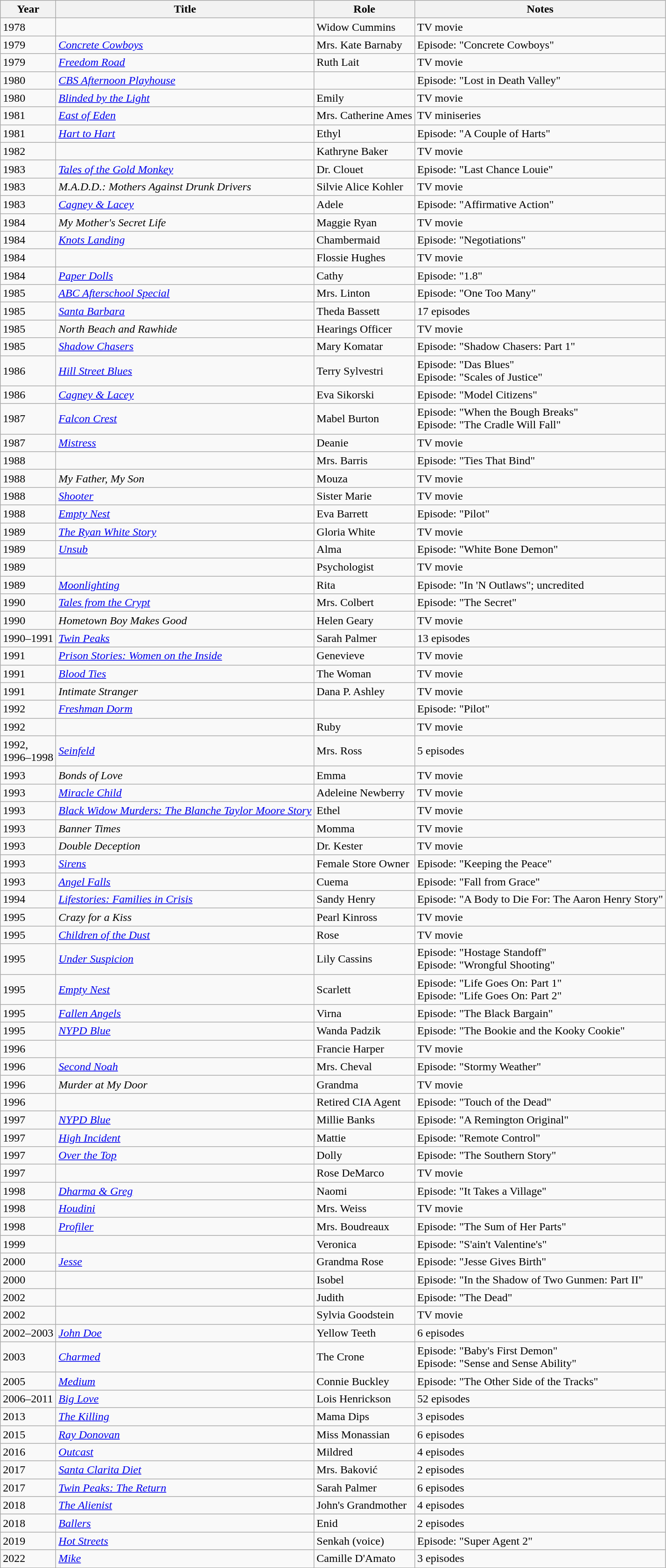<table class="wikitable sortable">
<tr>
<th>Year</th>
<th>Title</th>
<th>Role</th>
<th class="unsortable">Notes</th>
</tr>
<tr>
<td>1978</td>
<td><em></em></td>
<td>Widow Cummins</td>
<td>TV movie</td>
</tr>
<tr>
<td>1979</td>
<td><em><a href='#'>Concrete Cowboys</a></em></td>
<td>Mrs. Kate Barnaby</td>
<td>Episode: "Concrete Cowboys"</td>
</tr>
<tr>
<td>1979</td>
<td><em><a href='#'>Freedom Road</a></em></td>
<td>Ruth Lait</td>
<td>TV movie</td>
</tr>
<tr>
<td>1980</td>
<td><em><a href='#'>CBS Afternoon Playhouse</a></em></td>
<td></td>
<td>Episode: "Lost in Death Valley"</td>
</tr>
<tr>
<td>1980</td>
<td><em><a href='#'>Blinded by the Light</a></em></td>
<td>Emily</td>
<td>TV movie</td>
</tr>
<tr>
<td>1981</td>
<td><em><a href='#'>East of Eden</a></em></td>
<td>Mrs. Catherine Ames</td>
<td>TV miniseries</td>
</tr>
<tr>
<td>1981</td>
<td><em><a href='#'>Hart to Hart</a></em></td>
<td>Ethyl</td>
<td>Episode: "A Couple of Harts"</td>
</tr>
<tr>
<td>1982</td>
<td><em></em></td>
<td>Kathryne Baker</td>
<td>TV movie</td>
</tr>
<tr>
<td>1983</td>
<td><em><a href='#'>Tales of the Gold Monkey</a></em></td>
<td>Dr. Clouet</td>
<td>Episode: "Last Chance Louie"</td>
</tr>
<tr>
<td>1983</td>
<td><em>M.A.D.D.: Mothers Against Drunk Drivers</em></td>
<td>Silvie Alice Kohler</td>
<td>TV movie</td>
</tr>
<tr>
<td>1983</td>
<td><em><a href='#'>Cagney & Lacey</a></em></td>
<td>Adele</td>
<td>Episode: "Affirmative Action"</td>
</tr>
<tr>
<td>1984</td>
<td><em>My Mother's Secret Life</em></td>
<td>Maggie Ryan</td>
<td>TV movie</td>
</tr>
<tr>
<td>1984</td>
<td><em><a href='#'>Knots Landing</a></em></td>
<td>Chambermaid</td>
<td>Episode: "Negotiations"</td>
</tr>
<tr>
<td>1984</td>
<td><em></em></td>
<td>Flossie Hughes</td>
<td>TV movie</td>
</tr>
<tr>
<td>1984</td>
<td><em><a href='#'>Paper Dolls</a></em></td>
<td>Cathy</td>
<td>Episode: "1.8"</td>
</tr>
<tr>
<td>1985</td>
<td><em><a href='#'>ABC Afterschool Special</a></em></td>
<td>Mrs. Linton</td>
<td>Episode: "One Too Many"</td>
</tr>
<tr>
<td>1985</td>
<td><em><a href='#'>Santa Barbara</a></em></td>
<td>Theda Bassett</td>
<td>17 episodes</td>
</tr>
<tr>
<td>1985</td>
<td><em>North Beach and Rawhide</em></td>
<td>Hearings Officer</td>
<td>TV movie</td>
</tr>
<tr>
<td>1985</td>
<td><em><a href='#'>Shadow Chasers</a></em></td>
<td>Mary Komatar</td>
<td>Episode: "Shadow Chasers: Part 1"</td>
</tr>
<tr>
<td>1986</td>
<td><em><a href='#'>Hill Street Blues</a></em></td>
<td>Terry Sylvestri</td>
<td>Episode: "Das Blues"<br>Episode: "Scales of Justice"</td>
</tr>
<tr>
<td>1986</td>
<td><em><a href='#'>Cagney & Lacey</a></em></td>
<td>Eva Sikorski</td>
<td>Episode: "Model Citizens"</td>
</tr>
<tr>
<td>1987</td>
<td><em><a href='#'>Falcon Crest</a></em></td>
<td>Mabel Burton</td>
<td>Episode: "When the Bough Breaks"<br>Episode: "The Cradle Will Fall"</td>
</tr>
<tr>
<td>1987</td>
<td><em><a href='#'>Mistress</a></em></td>
<td>Deanie</td>
<td>TV movie</td>
</tr>
<tr>
<td>1988</td>
<td><em></em></td>
<td>Mrs. Barris</td>
<td>Episode: "Ties That Bind"</td>
</tr>
<tr>
<td>1988</td>
<td><em>My Father, My Son</em></td>
<td>Mouza</td>
<td>TV movie</td>
</tr>
<tr>
<td>1988</td>
<td><em><a href='#'>Shooter</a></em></td>
<td>Sister Marie</td>
<td>TV movie</td>
</tr>
<tr>
<td>1988</td>
<td><em><a href='#'>Empty Nest</a></em></td>
<td>Eva Barrett</td>
<td>Episode: "Pilot"</td>
</tr>
<tr>
<td>1989</td>
<td><em><a href='#'>The Ryan White Story</a></em></td>
<td>Gloria White</td>
<td>TV movie</td>
</tr>
<tr>
<td>1989</td>
<td><em><a href='#'>Unsub</a></em></td>
<td>Alma</td>
<td>Episode: "White Bone Demon"</td>
</tr>
<tr>
<td>1989</td>
<td><em></em></td>
<td>Psychologist</td>
<td>TV movie</td>
</tr>
<tr>
<td>1989</td>
<td><em><a href='#'>Moonlighting</a></em></td>
<td>Rita</td>
<td>Episode: "In 'N Outlaws"; uncredited</td>
</tr>
<tr>
<td>1990</td>
<td><em><a href='#'>Tales from the Crypt</a></em></td>
<td>Mrs. Colbert</td>
<td>Episode: "The Secret"</td>
</tr>
<tr>
<td>1990</td>
<td><em>Hometown Boy Makes Good</em></td>
<td>Helen Geary</td>
<td>TV movie</td>
</tr>
<tr>
<td>1990–1991</td>
<td><em><a href='#'>Twin Peaks</a></em></td>
<td>Sarah Palmer</td>
<td>13 episodes</td>
</tr>
<tr>
<td>1991</td>
<td><em><a href='#'>Prison Stories: Women on the Inside</a></em></td>
<td>Genevieve</td>
<td>TV movie</td>
</tr>
<tr>
<td>1991</td>
<td><em><a href='#'>Blood Ties</a></em></td>
<td>The Woman</td>
<td>TV movie</td>
</tr>
<tr>
<td>1991</td>
<td><em>Intimate Stranger</em></td>
<td>Dana P. Ashley</td>
<td>TV movie</td>
</tr>
<tr>
<td>1992</td>
<td><em><a href='#'>Freshman Dorm</a></em></td>
<td></td>
<td>Episode: "Pilot"</td>
</tr>
<tr>
<td>1992</td>
<td><em></em></td>
<td>Ruby</td>
<td>TV movie</td>
</tr>
<tr>
<td>1992,<br>1996–1998</td>
<td><em><a href='#'>Seinfeld</a></em></td>
<td>Mrs. Ross</td>
<td>5 episodes</td>
</tr>
<tr>
<td>1993</td>
<td><em>Bonds of Love</em></td>
<td>Emma</td>
<td>TV movie</td>
</tr>
<tr>
<td>1993</td>
<td><em><a href='#'>Miracle Child</a></em></td>
<td>Adeleine Newberry</td>
<td>TV movie</td>
</tr>
<tr>
<td>1993</td>
<td><em><a href='#'>Black Widow Murders: The Blanche Taylor Moore Story</a></em></td>
<td>Ethel</td>
<td>TV movie</td>
</tr>
<tr>
<td>1993</td>
<td><em>Banner Times</em></td>
<td>Momma</td>
<td>TV movie</td>
</tr>
<tr>
<td>1993</td>
<td><em>Double Deception</em></td>
<td>Dr. Kester</td>
<td>TV movie</td>
</tr>
<tr>
<td>1993</td>
<td><em><a href='#'>Sirens</a></em></td>
<td>Female Store Owner</td>
<td>Episode: "Keeping the Peace"</td>
</tr>
<tr>
<td>1993</td>
<td><em><a href='#'>Angel Falls</a></em></td>
<td>Cuema</td>
<td>Episode: "Fall from Grace"</td>
</tr>
<tr>
<td>1994</td>
<td><em><a href='#'>Lifestories: Families in Crisis</a></em></td>
<td>Sandy Henry</td>
<td>Episode: "A Body to Die For: The Aaron Henry Story"</td>
</tr>
<tr>
<td>1995</td>
<td><em>Crazy for a Kiss</em></td>
<td>Pearl Kinross</td>
<td>TV movie</td>
</tr>
<tr>
<td>1995</td>
<td><em><a href='#'>Children of the Dust</a></em></td>
<td>Rose</td>
<td>TV movie</td>
</tr>
<tr>
<td>1995</td>
<td><em><a href='#'>Under Suspicion</a></em></td>
<td>Lily Cassins</td>
<td>Episode: "Hostage Standoff"<br>Episode: "Wrongful Shooting"</td>
</tr>
<tr>
<td>1995</td>
<td><em><a href='#'>Empty Nest</a></em></td>
<td>Scarlett</td>
<td>Episode: "Life Goes On: Part 1"<br>Episode: "Life Goes On: Part 2"</td>
</tr>
<tr>
<td>1995</td>
<td><em><a href='#'>Fallen Angels</a></em></td>
<td>Virna</td>
<td>Episode: "The Black Bargain"</td>
</tr>
<tr>
<td>1995</td>
<td><em><a href='#'>NYPD Blue</a></em></td>
<td>Wanda Padzik</td>
<td>Episode: "The Bookie and the Kooky Cookie"</td>
</tr>
<tr>
<td>1996</td>
<td><em></em></td>
<td>Francie Harper</td>
<td>TV movie</td>
</tr>
<tr>
<td>1996</td>
<td><em><a href='#'>Second Noah</a></em></td>
<td>Mrs. Cheval</td>
<td>Episode: "Stormy Weather"</td>
</tr>
<tr>
<td>1996</td>
<td><em>Murder at My Door</em></td>
<td>Grandma</td>
<td>TV movie</td>
</tr>
<tr>
<td>1996</td>
<td><em></em></td>
<td>Retired CIA Agent</td>
<td>Episode: "Touch of the Dead"</td>
</tr>
<tr>
<td>1997</td>
<td><em><a href='#'>NYPD Blue</a></em></td>
<td>Millie Banks</td>
<td>Episode: "A Remington Original"</td>
</tr>
<tr>
<td>1997</td>
<td><em><a href='#'>High Incident</a></em></td>
<td>Mattie</td>
<td>Episode: "Remote Control"</td>
</tr>
<tr>
<td>1997</td>
<td><em><a href='#'>Over the Top</a></em></td>
<td>Dolly</td>
<td>Episode: "The Southern Story"</td>
</tr>
<tr>
<td>1997</td>
<td><em></em></td>
<td>Rose DeMarco</td>
<td>TV movie</td>
</tr>
<tr>
<td>1998</td>
<td><em><a href='#'>Dharma & Greg</a></em></td>
<td>Naomi</td>
<td>Episode: "It Takes a Village"</td>
</tr>
<tr>
<td>1998</td>
<td><em><a href='#'>Houdini</a></em></td>
<td>Mrs. Weiss</td>
<td>TV movie</td>
</tr>
<tr>
<td>1998</td>
<td><em><a href='#'>Profiler</a></em></td>
<td>Mrs. Boudreaux</td>
<td>Episode: "The Sum of Her Parts"</td>
</tr>
<tr>
<td>1999</td>
<td><em></em></td>
<td>Veronica</td>
<td>Episode: "S'ain't Valentine's"</td>
</tr>
<tr>
<td>2000</td>
<td><em><a href='#'>Jesse</a></em></td>
<td>Grandma Rose</td>
<td>Episode: "Jesse Gives Birth"</td>
</tr>
<tr>
<td>2000</td>
<td><em></em></td>
<td>Isobel</td>
<td>Episode: "In the Shadow of Two Gunmen: Part II"</td>
</tr>
<tr>
<td>2002</td>
<td><em></em></td>
<td>Judith</td>
<td>Episode: "The Dead"</td>
</tr>
<tr>
<td>2002</td>
<td><em></em></td>
<td>Sylvia Goodstein</td>
<td>TV movie</td>
</tr>
<tr>
<td>2002–2003</td>
<td><em><a href='#'>John Doe</a></em></td>
<td>Yellow Teeth</td>
<td>6 episodes</td>
</tr>
<tr>
<td>2003</td>
<td><em><a href='#'>Charmed</a></em></td>
<td>The Crone</td>
<td>Episode: "Baby's First Demon"<br>Episode: "Sense and Sense Ability"</td>
</tr>
<tr>
<td>2005</td>
<td><em><a href='#'>Medium</a></em></td>
<td>Connie Buckley</td>
<td>Episode: "The Other Side of the Tracks"</td>
</tr>
<tr>
<td>2006–2011</td>
<td><em><a href='#'>Big Love</a></em></td>
<td>Lois Henrickson</td>
<td>52 episodes</td>
</tr>
<tr>
<td>2013</td>
<td><em><a href='#'>The Killing</a></em></td>
<td>Mama Dips</td>
<td>3 episodes</td>
</tr>
<tr>
<td>2015</td>
<td><em><a href='#'>Ray Donovan</a></em></td>
<td>Miss Monassian</td>
<td>6 episodes</td>
</tr>
<tr>
<td>2016</td>
<td><em><a href='#'>Outcast</a></em></td>
<td>Mildred</td>
<td>4 episodes</td>
</tr>
<tr>
<td>2017</td>
<td><em><a href='#'>Santa Clarita Diet</a></em></td>
<td>Mrs. Baković</td>
<td>2 episodes</td>
</tr>
<tr>
<td>2017</td>
<td><em><a href='#'>Twin Peaks: The Return</a></em></td>
<td>Sarah Palmer</td>
<td>6 episodes</td>
</tr>
<tr>
<td>2018</td>
<td><em><a href='#'>The Alienist</a></em></td>
<td>John's Grandmother</td>
<td>4 episodes</td>
</tr>
<tr>
<td>2018</td>
<td><em><a href='#'>Ballers</a></em></td>
<td>Enid</td>
<td>2 episodes</td>
</tr>
<tr>
<td>2019</td>
<td><em><a href='#'>Hot Streets</a></em></td>
<td>Senkah (voice)</td>
<td>Episode: "Super Agent 2"</td>
</tr>
<tr>
<td>2022</td>
<td><em><a href='#'>Mike</a></em></td>
<td>Camille D'Amato</td>
<td>3 episodes</td>
</tr>
</table>
